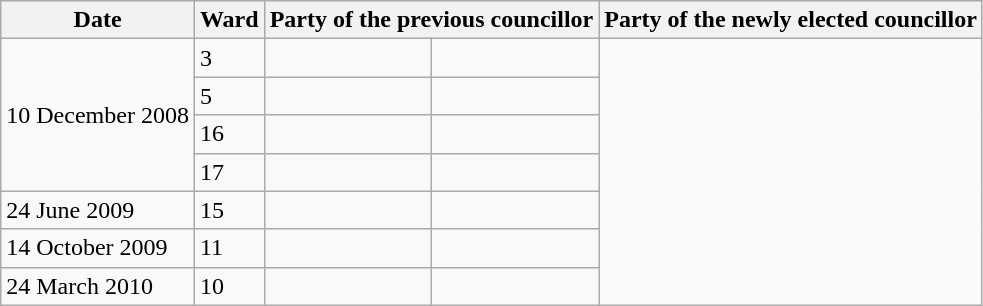<table class="wikitable">
<tr>
<th>Date</th>
<th>Ward</th>
<th colspan=2>Party of the previous councillor</th>
<th colspan=2>Party of the newly elected councillor</th>
</tr>
<tr>
<td rowspan=4>10 December 2008</td>
<td>3</td>
<td></td>
<td></td>
</tr>
<tr>
<td>5</td>
<td></td>
<td></td>
</tr>
<tr>
<td>16</td>
<td></td>
<td></td>
</tr>
<tr>
<td>17</td>
<td></td>
<td></td>
</tr>
<tr>
<td>24 June 2009</td>
<td>15</td>
<td></td>
<td></td>
</tr>
<tr>
<td>14 October 2009</td>
<td>11</td>
<td></td>
<td></td>
</tr>
<tr>
<td>24 March 2010</td>
<td>10</td>
<td></td>
<td></td>
</tr>
</table>
